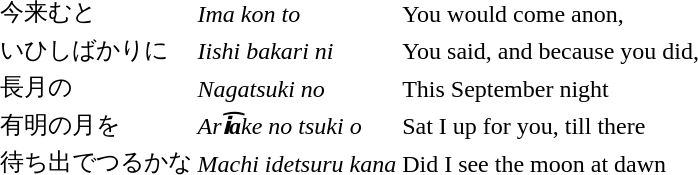<table class="unicode">
<tr>
<td>今来むと</td>
<td><em>Ima kon to</em></td>
<td>You would come anon,</td>
</tr>
<tr>
<td>いひしばかりに</td>
<td><em>Iishi bakari ni</em></td>
<td>You said, and because you did,</td>
</tr>
<tr>
<td>長月の</td>
<td><em>Nagatsuki no</em></td>
<td>This September night</td>
</tr>
<tr>
<td>有明の月を</td>
<td><em>Ar<strong>i&#865;a</strong>ke no tsuki o</em></td>
<td>Sat I up for you, till there</td>
</tr>
<tr>
<td>待ち出でつるかな</td>
<td><em>Machi idetsuru kana</em></td>
<td>Did I see the moon at dawn</td>
</tr>
</table>
